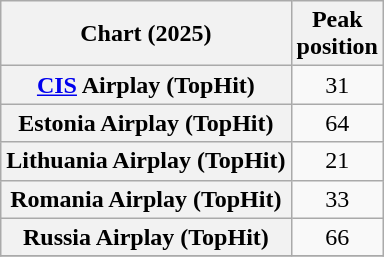<table class="wikitable sortable plainrowheaders" style="text-align:center">
<tr>
<th scope="col">Chart (2025)</th>
<th scope="col">Peak<br>position</th>
</tr>
<tr>
<th scope="row"><a href='#'>CIS</a> Airplay (TopHit)</th>
<td>31</td>
</tr>
<tr>
<th scope="row">Estonia Airplay (TopHit)</th>
<td>64</td>
</tr>
<tr>
<th scope="row">Lithuania Airplay (TopHit)</th>
<td>21</td>
</tr>
<tr>
<th scope="row">Romania Airplay (TopHit)</th>
<td>33</td>
</tr>
<tr>
<th scope="row">Russia Airplay (TopHit)</th>
<td>66</td>
</tr>
<tr>
</tr>
</table>
